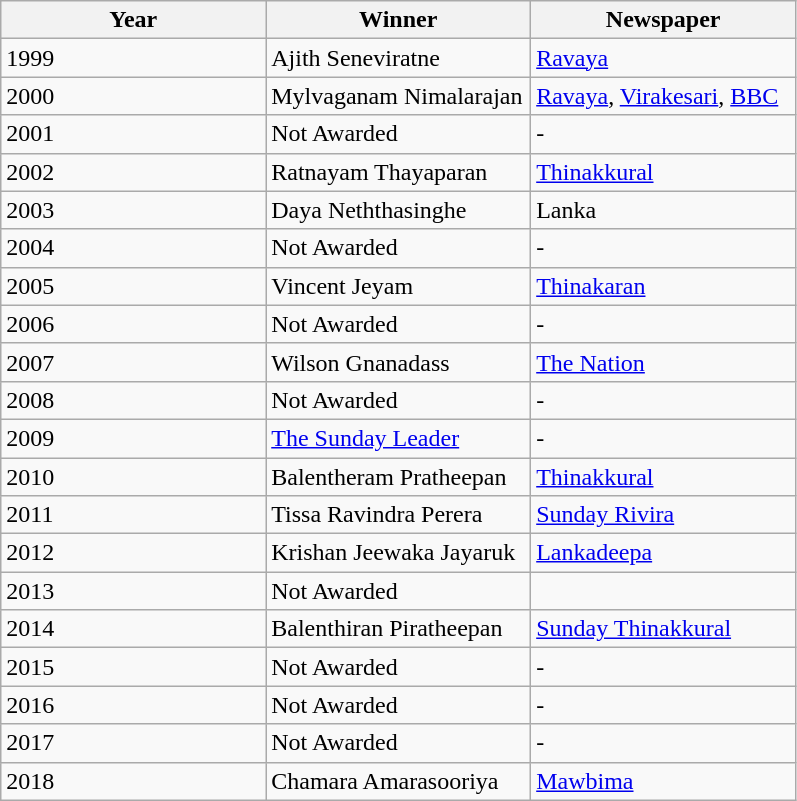<table class="wikitable sortable mw-collapsible mw-collapsed">
<tr>
<th width="33%">Year</th>
<th width="33%">Winner</th>
<th width="33%">Newspaper</th>
</tr>
<tr>
<td>1999</td>
<td>Ajith Seneviratne</td>
<td><a href='#'>Ravaya</a></td>
</tr>
<tr>
<td>2000</td>
<td>Mylvaganam Nimalarajan</td>
<td><a href='#'>Ravaya</a>, <a href='#'>Virakesari</a>, <a href='#'>BBC</a></td>
</tr>
<tr>
<td>2001</td>
<td>Not Awarded</td>
<td>-</td>
</tr>
<tr>
<td>2002</td>
<td>Ratnayam Thayaparan</td>
<td><a href='#'>Thinakkural</a></td>
</tr>
<tr>
<td>2003</td>
<td>Daya Neththasinghe</td>
<td>Lanka</td>
</tr>
<tr>
<td>2004</td>
<td>Not Awarded</td>
<td>-</td>
</tr>
<tr>
<td>2005</td>
<td>Vincent Jeyam</td>
<td><a href='#'>Thinakaran</a></td>
</tr>
<tr>
<td>2006</td>
<td>Not Awarded</td>
<td>-</td>
</tr>
<tr>
<td>2007</td>
<td>Wilson Gnanadass</td>
<td><a href='#'>The Nation</a></td>
</tr>
<tr>
<td>2008</td>
<td>Not Awarded</td>
<td>-</td>
</tr>
<tr>
<td>2009</td>
<td><a href='#'>The Sunday Leader</a></td>
<td>-</td>
</tr>
<tr>
<td>2010</td>
<td>Balentheram Pratheepan</td>
<td><a href='#'>Thinakkural</a></td>
</tr>
<tr>
<td>2011</td>
<td>Tissa Ravindra Perera</td>
<td><a href='#'>Sunday Rivira</a></td>
</tr>
<tr>
<td>2012</td>
<td>Krishan Jeewaka Jayaruk</td>
<td><a href='#'>Lankadeepa</a></td>
</tr>
<tr>
<td>2013</td>
<td>Not Awarded</td>
<td></td>
</tr>
<tr>
<td>2014</td>
<td>Balenthiran Piratheepan</td>
<td><a href='#'>Sunday Thinakkural</a></td>
</tr>
<tr>
<td>2015</td>
<td>Not Awarded</td>
<td>-</td>
</tr>
<tr>
<td>2016</td>
<td>Not Awarded</td>
<td>-</td>
</tr>
<tr>
<td>2017</td>
<td>Not Awarded</td>
<td>-</td>
</tr>
<tr>
<td>2018</td>
<td>Chamara Amarasooriya</td>
<td><a href='#'>Mawbima</a></td>
</tr>
</table>
